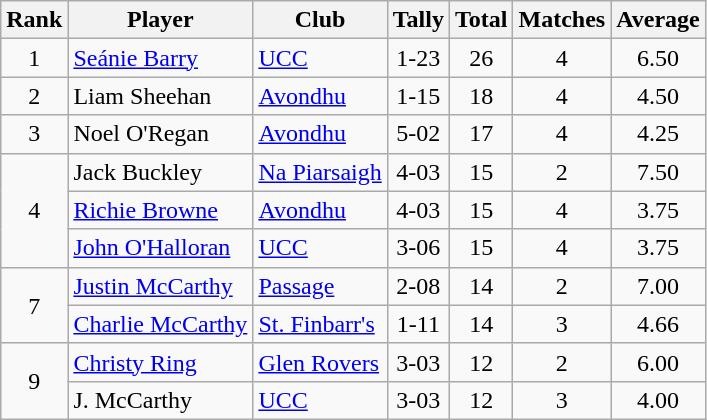<table class="wikitable">
<tr>
<th>Rank</th>
<th>Player</th>
<th>Club</th>
<th>Tally</th>
<th>Total</th>
<th>Matches</th>
<th>Average</th>
</tr>
<tr>
<td rowspan=1 align=center>1</td>
<td><a href='#'>Seánie Barry</a></td>
<td><a href='#'>UCC</a></td>
<td align=center>1-23</td>
<td align=center>26</td>
<td align=center>4</td>
<td align=center>6.50</td>
</tr>
<tr>
<td rowspan=1 align=center>2</td>
<td>Liam Sheehan</td>
<td><a href='#'>Avondhu</a></td>
<td align=center>1-15</td>
<td align=center>18</td>
<td align=center>4</td>
<td align=center>4.50</td>
</tr>
<tr>
<td rowspan=1 align=center>3</td>
<td>Noel O'Regan</td>
<td><a href='#'>Avondhu</a></td>
<td align=center>5-02</td>
<td align=center>17</td>
<td align=center>4</td>
<td align=center>4.25</td>
</tr>
<tr>
<td rowspan=3 align=center>4</td>
<td>Jack Buckley</td>
<td><a href='#'>Na Piarsaigh</a></td>
<td align=center>4-03</td>
<td align=center>15</td>
<td align=center>2</td>
<td align=center>7.50</td>
</tr>
<tr>
<td><a href='#'>Richie Browne</a></td>
<td><a href='#'>Avondhu</a></td>
<td align=center>4-03</td>
<td align=center>15</td>
<td align=center>4</td>
<td align=center>3.75</td>
</tr>
<tr>
<td><a href='#'>John O'Halloran</a></td>
<td><a href='#'>UCC</a></td>
<td align=center>3-06</td>
<td align=center>15</td>
<td align=center>4</td>
<td align=center>3.75</td>
</tr>
<tr>
<td rowspan=2 align=center>7</td>
<td><a href='#'>Justin McCarthy</a></td>
<td><a href='#'>Passage</a></td>
<td align=center>2-08</td>
<td align=center>14</td>
<td align=center>2</td>
<td align=center>7.00</td>
</tr>
<tr>
<td><a href='#'>Charlie McCarthy</a></td>
<td><a href='#'>St. Finbarr's</a></td>
<td align=center>1-11</td>
<td align=center>14</td>
<td align=center>3</td>
<td align=center>4.66</td>
</tr>
<tr>
<td rowspan=2 align=center>9</td>
<td><a href='#'>Christy Ring</a></td>
<td><a href='#'>Glen Rovers</a></td>
<td align=center>3-03</td>
<td align=center>12</td>
<td align=center>2</td>
<td align=center>6.00</td>
</tr>
<tr>
<td>J. McCarthy</td>
<td><a href='#'>UCC</a></td>
<td align=center>3-03</td>
<td align=center>12</td>
<td align=center>3</td>
<td align=center>4.00</td>
</tr>
</table>
